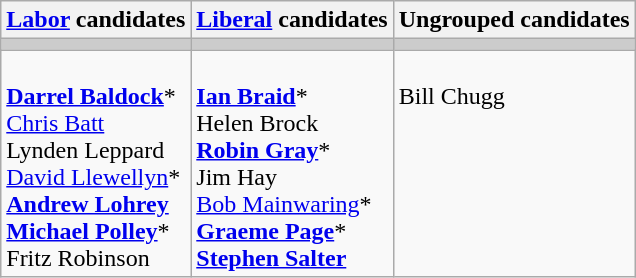<table class="wikitable">
<tr>
<th><a href='#'>Labor</a> candidates</th>
<th><a href='#'>Liberal</a> candidates</th>
<th>Ungrouped candidates</th>
</tr>
<tr bgcolor="#cccccc">
<td></td>
<td></td>
<td></td>
</tr>
<tr>
<td><br><strong><a href='#'>Darrel Baldock</a></strong>*<br>
<a href='#'>Chris Batt</a><br>
Lynden Leppard<br>
<a href='#'>David Llewellyn</a>*<br>
<strong><a href='#'>Andrew Lohrey</a></strong><br>
<strong><a href='#'>Michael Polley</a></strong>*<br>
Fritz Robinson</td>
<td><br><strong><a href='#'>Ian Braid</a></strong>*<br>
Helen Brock<br>
<strong><a href='#'>Robin Gray</a></strong>*<br>
Jim Hay<br>
<a href='#'>Bob Mainwaring</a>*<br>
<strong><a href='#'>Graeme Page</a></strong>*<br>
<strong><a href='#'>Stephen Salter</a></strong></td>
<td valign=top><br>Bill Chugg</td>
</tr>
</table>
